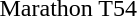<table>
<tr>
<td>Marathon T54<br></td>
<td></td>
<td></td>
<td></td>
</tr>
<tr>
</tr>
</table>
